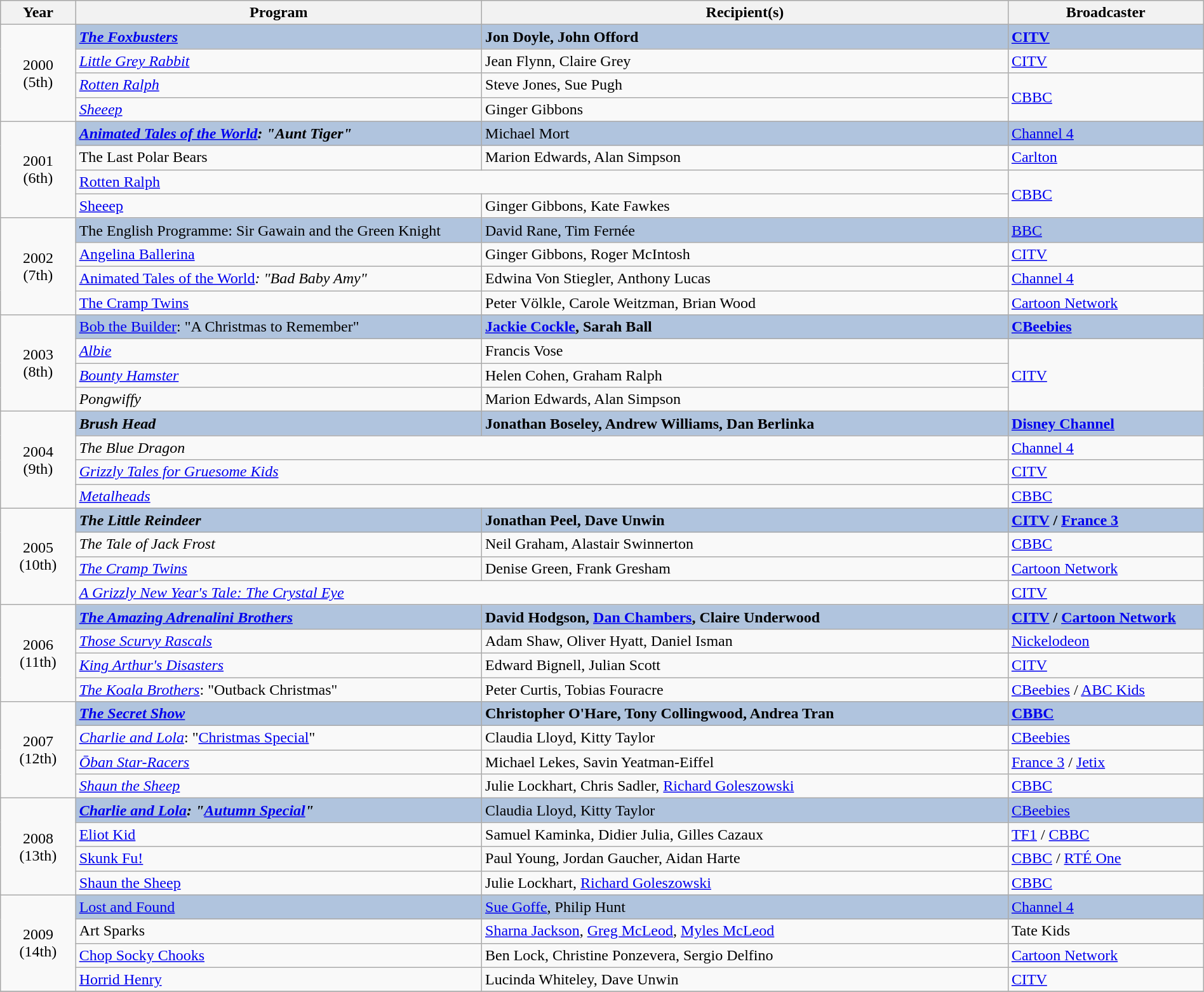<table class="wikitable" style="width:100%">
<tr bgcolor="#CCCCCC" align="center">
<th width="5%">Year</th>
<th width="27%">Program</th>
<th width="35%">Recipient(s)</th>
<th width="13%">Broadcaster</th>
</tr>
<tr>
<td rowspan="4" style="text-align:center;">2000<br>(5th)<br></td>
<td style="background:#B0C4DE;"><strong><em><a href='#'>The Foxbusters</a></em></strong></td>
<td style="background:#B0C4DE;"><strong>Jon Doyle, John Offord</strong></td>
<td style="background:#B0C4DE;"><strong><a href='#'>CITV</a></strong></td>
</tr>
<tr>
<td><em><a href='#'>Little Grey Rabbit</a></em></td>
<td>Jean Flynn, Claire Grey</td>
<td><a href='#'>CITV</a></td>
</tr>
<tr>
<td><em><a href='#'>Rotten Ralph</a></em></td>
<td>Steve Jones, Sue Pugh</td>
<td rowspan="2"><a href='#'>CBBC</a></td>
</tr>
<tr>
<td><em><a href='#'>Sheeep</a></em></td>
<td>Ginger Gibbons</td>
</tr>
<tr>
<td rowspan="4" style="text-align:center;">2001<br>(6th)<br></td>
<td style="background:#B0C4DE;"><strong><em><a href='#'>Animated Tales of the World</a><em>: "Aunt Tiger"<strong></td>
<td style="background:#B0C4DE;"></strong>Michael Mort<strong></td>
<td style="background:#B0C4DE;"></strong><a href='#'>Channel 4</a><strong></td>
</tr>
<tr>
<td></em>The Last Polar Bears<em></td>
<td>Marion Edwards, Alan Simpson</td>
<td><a href='#'>Carlton</a></td>
</tr>
<tr>
<td colspan="2"></em><a href='#'>Rotten Ralph</a><em></td>
<td rowspan="2"><a href='#'>CBBC</a></td>
</tr>
<tr>
<td></em><a href='#'>Sheeep</a><em></td>
<td>Ginger Gibbons, Kate Fawkes</td>
</tr>
<tr>
<td rowspan="4" style="text-align:center;">2002<br>(7th)<br></td>
<td style="background:#B0C4DE;"></em></strong>The English Programme: Sir Gawain and the Green Knight<strong><em></td>
<td style="background:#B0C4DE;"></strong>David Rane, Tim Fernée<strong></td>
<td style="background:#B0C4DE;"></strong><a href='#'>BBC</a><strong></td>
</tr>
<tr>
<td></em><a href='#'>Angelina Ballerina</a><em></td>
<td>Ginger Gibbons, Roger McIntosh</td>
<td><a href='#'>CITV</a></td>
</tr>
<tr>
<td></em><a href='#'>Animated Tales of the World</a><em>: "Bad Baby Amy"</td>
<td>Edwina Von Stiegler, Anthony Lucas</td>
<td><a href='#'>Channel 4</a></td>
</tr>
<tr>
<td></em><a href='#'>The Cramp Twins</a><em></td>
<td>Peter Völkle, Carole Weitzman, Brian Wood</td>
<td><a href='#'>Cartoon Network</a></td>
</tr>
<tr>
<td rowspan="4" style="text-align:center;">2003<br>(8th)<br></td>
<td style="background:#B0C4DE;"></em></strong><a href='#'>Bob the Builder</a></em>: "A Christmas to Remember"</strong></td>
<td style="background:#B0C4DE;"><strong><a href='#'>Jackie Cockle</a>, Sarah Ball</strong></td>
<td style="background:#B0C4DE;"><strong><a href='#'>CBeebies</a></strong></td>
</tr>
<tr>
<td><em><a href='#'>Albie</a></em></td>
<td>Francis Vose</td>
<td rowspan="3"><a href='#'>CITV</a></td>
</tr>
<tr>
<td><em><a href='#'>Bounty Hamster</a></em></td>
<td>Helen Cohen, Graham Ralph</td>
</tr>
<tr>
<td><em>Pongwiffy</em></td>
<td>Marion Edwards, Alan Simpson</td>
</tr>
<tr>
<td rowspan="4" style="text-align:center;">2004<br>(9th)<br></td>
<td style="background:#B0C4DE;"><strong><em>Brush Head</em></strong></td>
<td style="background:#B0C4DE;"><strong>Jonathan Boseley, Andrew Williams, Dan Berlinka</strong></td>
<td style="background:#B0C4DE;"><strong><a href='#'>Disney Channel</a></strong></td>
</tr>
<tr>
<td colspan="2"><em>The Blue Dragon</em></td>
<td><a href='#'>Channel 4</a></td>
</tr>
<tr>
<td colspan="2"><em><a href='#'>Grizzly Tales for Gruesome Kids</a></em></td>
<td><a href='#'>CITV</a></td>
</tr>
<tr>
<td colspan="2"><em><a href='#'>Metalheads</a></em></td>
<td><a href='#'>CBBC</a></td>
</tr>
<tr>
<td rowspan="4" style="text-align:center;">2005<br>(10th)<br></td>
<td style="background:#B0C4DE;"><strong><em>The Little Reindeer</em></strong></td>
<td style="background:#B0C4DE;"><strong>Jonathan Peel, Dave Unwin</strong></td>
<td style="background:#B0C4DE;"><strong><a href='#'>CITV</a> / <a href='#'>France 3</a></strong></td>
</tr>
<tr>
<td><em>The Tale of Jack Frost</em></td>
<td>Neil Graham, Alastair Swinnerton</td>
<td><a href='#'>CBBC</a></td>
</tr>
<tr>
<td><em><a href='#'>The Cramp Twins</a></em></td>
<td>Denise Green, Frank Gresham</td>
<td><a href='#'>Cartoon Network</a></td>
</tr>
<tr>
<td colspan="2"><em><a href='#'>A Grizzly New Year's Tale: The Crystal Eye</a></em></td>
<td><a href='#'>CITV</a></td>
</tr>
<tr>
<td rowspan="4" style="text-align:center;">2006<br>(11th)<br></td>
<td style="background:#B0C4DE;"><strong><em><a href='#'>The Amazing Adrenalini Brothers</a></em></strong></td>
<td style="background:#B0C4DE;"><strong>David Hodgson, <a href='#'>Dan Chambers</a>, Claire Underwood</strong></td>
<td style="background:#B0C4DE;"><strong><a href='#'>CITV</a> / <a href='#'>Cartoon Network</a></strong></td>
</tr>
<tr>
<td><em><a href='#'>Those Scurvy Rascals</a></em></td>
<td>Adam Shaw, Oliver Hyatt, Daniel Isman</td>
<td><a href='#'>Nickelodeon</a></td>
</tr>
<tr>
<td><em><a href='#'>King Arthur's Disasters</a></em></td>
<td>Edward Bignell, Julian Scott</td>
<td><a href='#'>CITV</a></td>
</tr>
<tr>
<td><em><a href='#'>The Koala Brothers</a></em>: "Outback Christmas"</td>
<td>Peter Curtis, Tobias Fouracre</td>
<td><a href='#'>CBeebies</a> / <a href='#'>ABC Kids</a></td>
</tr>
<tr>
<td rowspan="4" style="text-align:center;">2007<br>(12th)<br></td>
<td style="background:#B0C4DE;"><strong><em><a href='#'>The Secret Show</a></em></strong></td>
<td style="background:#B0C4DE;"><strong>Christopher O'Hare, Tony Collingwood, Andrea Tran</strong></td>
<td style="background:#B0C4DE;"><strong><a href='#'>CBBC</a></strong></td>
</tr>
<tr>
<td><em><a href='#'>Charlie and Lola</a></em>: "<a href='#'>Christmas Special</a>"</td>
<td>Claudia Lloyd, Kitty Taylor</td>
<td><a href='#'>CBeebies</a></td>
</tr>
<tr>
<td><em><a href='#'>Ōban Star-Racers</a></em></td>
<td>Michael Lekes, Savin Yeatman-Eiffel</td>
<td><a href='#'>France 3</a> / <a href='#'>Jetix</a></td>
</tr>
<tr>
<td><em><a href='#'>Shaun the Sheep</a></em></td>
<td>Julie Lockhart, Chris Sadler, <a href='#'>Richard Goleszowski</a></td>
<td><a href='#'>CBBC</a></td>
</tr>
<tr>
<td rowspan="4" style="text-align:center;">2008<br>(13th)<br></td>
<td style="background:#B0C4DE;"><strong><em><a href='#'>Charlie and Lola</a><em>: "<a href='#'>Autumn Special</a>"<strong></td>
<td style="background:#B0C4DE;"></strong>Claudia Lloyd, Kitty Taylor<strong></td>
<td style="background:#B0C4DE;"></strong><a href='#'>CBeebies</a><strong></td>
</tr>
<tr>
<td></em><a href='#'>Eliot Kid</a><em></td>
<td>Samuel Kaminka, Didier Julia, Gilles Cazaux</td>
<td><a href='#'>TF1</a> / <a href='#'>CBBC</a></td>
</tr>
<tr>
<td></em><a href='#'>Skunk Fu!</a><em></td>
<td>Paul Young, Jordan Gaucher, Aidan Harte</td>
<td><a href='#'>CBBC</a> / <a href='#'>RTÉ One</a></td>
</tr>
<tr>
<td></em><a href='#'>Shaun the Sheep</a><em></td>
<td>Julie Lockhart, <a href='#'>Richard Goleszowski</a></td>
<td><a href='#'>CBBC</a></td>
</tr>
<tr>
<td rowspan="4" style="text-align:center;">2009<br>(14th)<br></td>
<td style="background:#B0C4DE;"></em></strong><a href='#'>Lost and Found</a><strong><em></td>
<td style="background:#B0C4DE;"></strong><a href='#'>Sue Goffe</a>, Philip Hunt<strong></td>
<td style="background:#B0C4DE;"></strong><a href='#'>Channel 4</a><strong></td>
</tr>
<tr>
<td></em>Art Sparks<em></td>
<td><a href='#'>Sharna Jackson</a>, <a href='#'>Greg McLeod</a>, <a href='#'>Myles McLeod</a></td>
<td>Tate Kids</td>
</tr>
<tr>
<td></em><a href='#'>Chop Socky Chooks</a><em></td>
<td>Ben Lock, Christine Ponzevera, Sergio Delfino</td>
<td><a href='#'>Cartoon Network</a></td>
</tr>
<tr>
<td></em><a href='#'>Horrid Henry</a><em></td>
<td>Lucinda Whiteley, Dave Unwin</td>
<td><a href='#'>CITV</a></td>
</tr>
<tr>
</tr>
</table>
